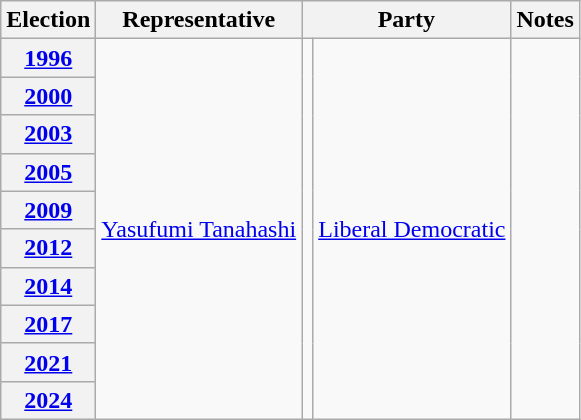<table class=wikitable>
<tr valign=bottom>
<th>Election</th>
<th>Representative</th>
<th colspan="2">Party</th>
<th>Notes</th>
</tr>
<tr>
<th><a href='#'>1996</a></th>
<td rowspan="10"><a href='#'>Yasufumi Tanahashi</a></td>
<td rowspan="10" bgcolor=></td>
<td rowspan="10"><a href='#'>Liberal Democratic</a></td>
<td rowspan="10"></td>
</tr>
<tr>
<th><a href='#'>2000</a></th>
</tr>
<tr>
<th><a href='#'>2003</a></th>
</tr>
<tr>
<th><a href='#'>2005</a></th>
</tr>
<tr>
<th><a href='#'>2009</a></th>
</tr>
<tr>
<th><a href='#'>2012</a></th>
</tr>
<tr>
<th><a href='#'>2014</a></th>
</tr>
<tr>
<th><a href='#'>2017</a></th>
</tr>
<tr>
<th><a href='#'>2021</a></th>
</tr>
<tr>
<th><a href='#'>2024</a></th>
</tr>
</table>
